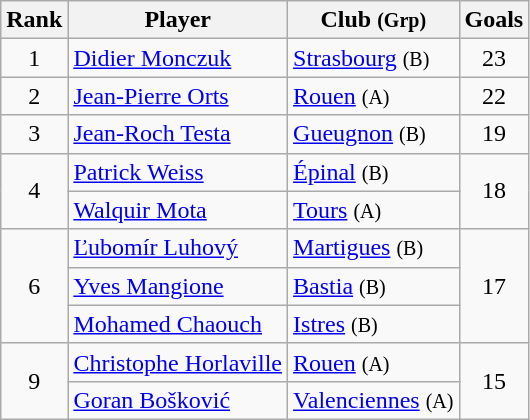<table class="wikitable" style="text-align:center">
<tr>
<th>Rank</th>
<th>Player</th>
<th>Club <small>(Grp)</small></th>
<th>Goals</th>
</tr>
<tr>
<td>1</td>
<td align="left"> <a href='#'>Didier Monczuk</a></td>
<td align="left"><a href='#'>Strasbourg</a> <small>(B)</small></td>
<td>23</td>
</tr>
<tr>
<td>2</td>
<td align="left"> <a href='#'>Jean-Pierre Orts</a></td>
<td align="left"><a href='#'>Rouen</a> <small>(A)</small></td>
<td>22</td>
</tr>
<tr>
<td>3</td>
<td align="left"> <a href='#'>Jean-Roch Testa</a></td>
<td align="left"><a href='#'>Gueugnon</a> <small>(B)</small></td>
<td>19</td>
</tr>
<tr>
<td rowspan="2">4</td>
<td align="left"> <a href='#'>Patrick Weiss</a></td>
<td align="left"><a href='#'>Épinal</a> <small>(B)</small></td>
<td rowspan="2">18</td>
</tr>
<tr>
<td align="left"> <a href='#'>Walquir Mota</a></td>
<td align="left"><a href='#'>Tours</a> <small>(A)</small></td>
</tr>
<tr>
<td rowspan="3">6</td>
<td align="left"> <a href='#'>Ľubomír Luhový</a></td>
<td align="left"><a href='#'>Martigues</a> <small>(B)</small></td>
<td rowspan="3">17</td>
</tr>
<tr>
<td align="left"> <a href='#'>Yves Mangione</a></td>
<td align="left"><a href='#'>Bastia</a> <small>(B)</small></td>
</tr>
<tr>
<td align="left"> <a href='#'>Mohamed Chaouch</a></td>
<td align="left"><a href='#'>Istres</a> <small>(B)</small></td>
</tr>
<tr>
<td rowspan="2">9</td>
<td align="left"> <a href='#'>Christophe Horlaville</a></td>
<td align="left"><a href='#'>Rouen</a> <small>(A)</small></td>
<td rowspan="2">15</td>
</tr>
<tr>
<td align="left"> <a href='#'>Goran Bošković</a></td>
<td align="left"><a href='#'>Valenciennes</a> <small>(A)</small></td>
</tr>
</table>
